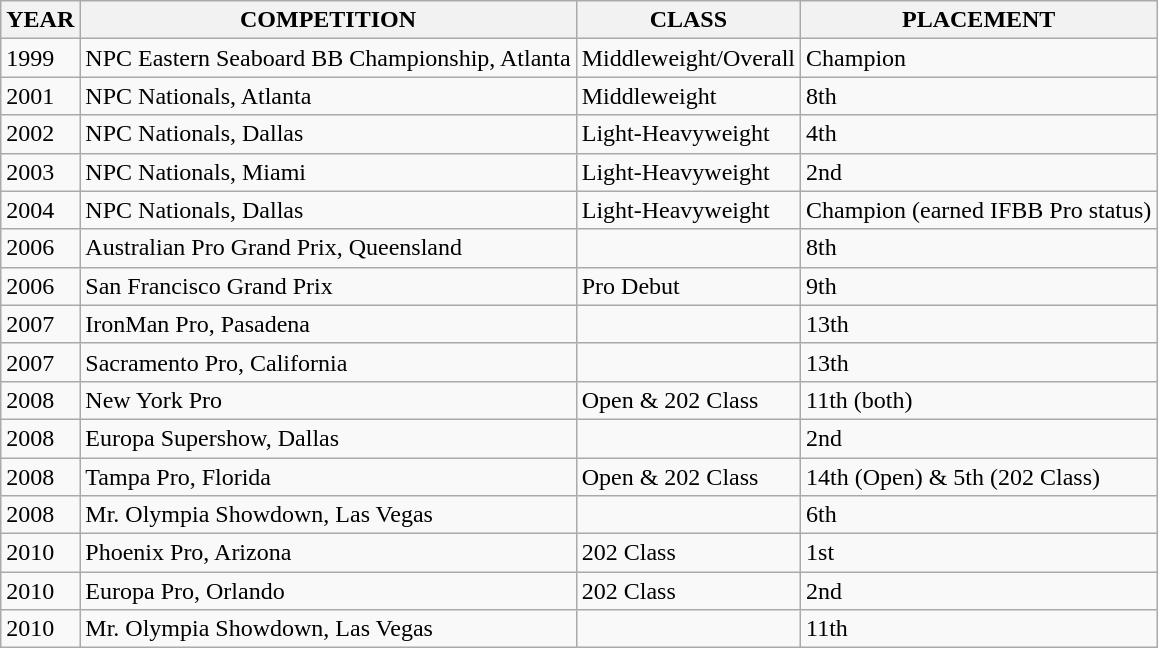<table class="wikitable">
<tr>
<th>YEAR</th>
<th>COMPETITION</th>
<th>CLASS</th>
<th>PLACEMENT</th>
</tr>
<tr>
<td>1999</td>
<td>NPC Eastern Seaboard BB Championship, Atlanta</td>
<td>Middleweight/Overall</td>
<td>Champion</td>
</tr>
<tr>
<td>2001</td>
<td>NPC Nationals, Atlanta</td>
<td>Middleweight</td>
<td>8th</td>
</tr>
<tr>
<td>2002</td>
<td>NPC Nationals, Dallas</td>
<td>Light-Heavyweight</td>
<td>4th</td>
</tr>
<tr>
<td>2003</td>
<td>NPC Nationals, Miami</td>
<td>Light-Heavyweight</td>
<td>2nd</td>
</tr>
<tr>
<td>2004</td>
<td>NPC Nationals, Dallas</td>
<td>Light-Heavyweight</td>
<td>Champion (earned IFBB Pro status)</td>
</tr>
<tr>
<td>2006</td>
<td>Australian Pro Grand Prix, Queensland</td>
<td></td>
<td>8th</td>
</tr>
<tr>
<td>2006</td>
<td>San Francisco Grand Prix</td>
<td>Pro Debut</td>
<td>9th</td>
</tr>
<tr>
<td>2007</td>
<td>IronMan Pro, Pasadena</td>
<td></td>
<td>13th</td>
</tr>
<tr>
<td>2007</td>
<td>Sacramento Pro, California</td>
<td></td>
<td>13th</td>
</tr>
<tr>
<td>2008</td>
<td>New York Pro</td>
<td>Open & 202 Class</td>
<td>11th (both)</td>
</tr>
<tr>
<td>2008</td>
<td>Europa Supershow, Dallas</td>
<td></td>
<td>2nd</td>
</tr>
<tr>
<td>2008</td>
<td>Tampa Pro, Florida</td>
<td>Open & 202 Class</td>
<td>14th (Open) & 5th (202 Class)</td>
</tr>
<tr>
<td>2008</td>
<td>Mr. Olympia Showdown, Las Vegas</td>
<td></td>
<td>6th</td>
</tr>
<tr>
<td>2010</td>
<td>Phoenix Pro, Arizona</td>
<td>202 Class</td>
<td>1st</td>
</tr>
<tr>
<td>2010</td>
<td>Europa Pro, Orlando</td>
<td>202 Class</td>
<td>2nd</td>
</tr>
<tr>
<td>2010</td>
<td>Mr. Olympia Showdown, Las Vegas</td>
<td></td>
<td>11th</td>
</tr>
</table>
